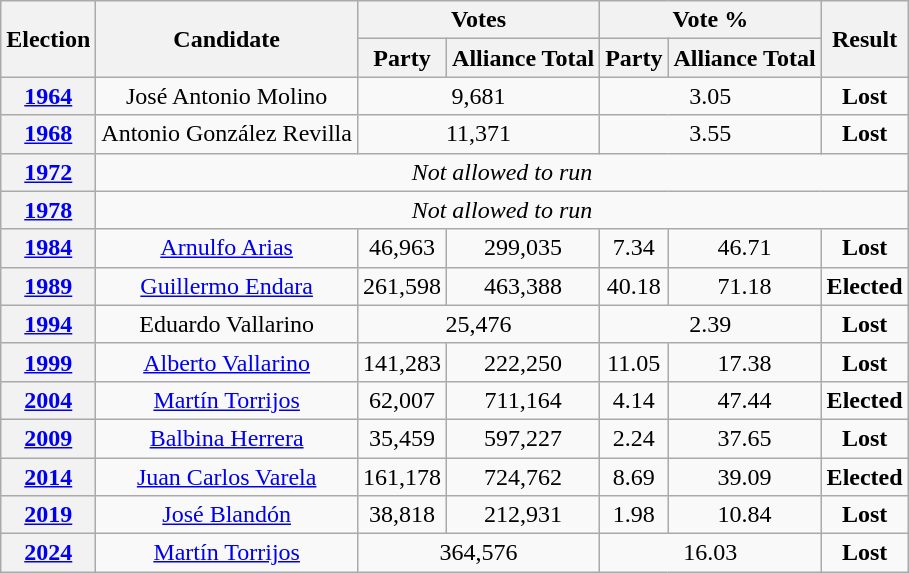<table class="wikitable" style="text-align: center;">
<tr>
<th rowspan="2">Election</th>
<th rowspan="2">Candidate</th>
<th colspan="2">Votes</th>
<th colspan="2">Vote %</th>
<th rowspan="2">Result</th>
</tr>
<tr>
<th>Party</th>
<th>Alliance Total</th>
<th>Party</th>
<th>Alliance Total</th>
</tr>
<tr>
<th><a href='#'>1964</a></th>
<td>José Antonio Molino</td>
<td colspan=2>9,681</td>
<td colspan=2>3.05</td>
<td> <strong>Lost</strong></td>
</tr>
<tr>
<th><a href='#'>1968</a></th>
<td>Antonio González Revilla</td>
<td colspan=2>11,371</td>
<td colspan=2>3.55</td>
<td> <strong>Lost</strong></td>
</tr>
<tr>
<th><a href='#'>1972</a></th>
<td colspan=6><em>Not allowed to run</em></td>
</tr>
<tr>
<th><a href='#'>1978</a></th>
<td colspan=6><em>Not allowed to run</em></td>
</tr>
<tr>
<th><a href='#'>1984</a></th>
<td><a href='#'>Arnulfo Arias</a></td>
<td>46,963</td>
<td>299,035</td>
<td>7.34</td>
<td>46.71</td>
<td> <strong>Lost</strong></td>
</tr>
<tr>
<th><a href='#'>1989</a></th>
<td><a href='#'>Guillermo Endara</a></td>
<td>261,598</td>
<td>463,388</td>
<td>40.18</td>
<td>71.18</td>
<td> <strong>Elected</strong></td>
</tr>
<tr>
<th><a href='#'>1994</a></th>
<td>Eduardo Vallarino</td>
<td colspan=2>25,476</td>
<td colspan=2>2.39</td>
<td> <strong>Lost</strong></td>
</tr>
<tr>
<th><a href='#'>1999</a></th>
<td><a href='#'>Alberto Vallarino</a></td>
<td>141,283</td>
<td>222,250</td>
<td>11.05</td>
<td>17.38</td>
<td> <strong>Lost</strong></td>
</tr>
<tr>
<th><a href='#'>2004</a></th>
<td><a href='#'>Martín Torrijos</a></td>
<td>62,007</td>
<td>711,164</td>
<td>4.14</td>
<td>47.44</td>
<td> <strong>Elected</strong></td>
</tr>
<tr>
<th><a href='#'>2009</a></th>
<td><a href='#'>Balbina Herrera</a></td>
<td>35,459</td>
<td>597,227</td>
<td>2.24</td>
<td>37.65</td>
<td> <strong>Lost</strong></td>
</tr>
<tr>
<th><a href='#'>2014</a></th>
<td><a href='#'>Juan Carlos Varela</a></td>
<td>161,178</td>
<td>724,762</td>
<td>8.69</td>
<td>39.09</td>
<td> <strong>Elected</strong></td>
</tr>
<tr>
<th><a href='#'>2019</a></th>
<td><a href='#'>José Blandón</a></td>
<td>38,818</td>
<td>212,931</td>
<td>1.98</td>
<td>10.84</td>
<td> <strong>Lost</strong></td>
</tr>
<tr>
<th><a href='#'>2024</a></th>
<td><a href='#'>Martín Torrijos</a></td>
<td colspan=2>364,576</td>
<td colspan=2>16.03</td>
<td> <strong>Lost</strong></td>
</tr>
</table>
